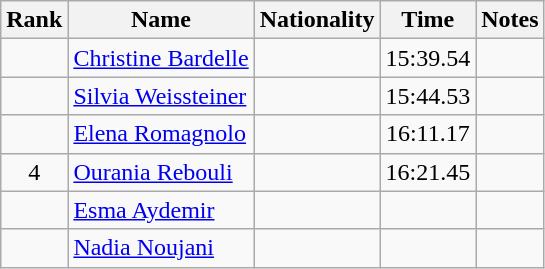<table class="wikitable sortable" style="text-align:center">
<tr>
<th>Rank</th>
<th>Name</th>
<th>Nationality</th>
<th>Time</th>
<th>Notes</th>
</tr>
<tr>
<td></td>
<td align="left"><a href='#'>Christine Bardelle</a></td>
<td align="left"></td>
<td>15:39.54</td>
<td></td>
</tr>
<tr>
<td></td>
<td align="left"><a href='#'>Silvia Weissteiner</a></td>
<td align="left"></td>
<td>15:44.53</td>
<td></td>
</tr>
<tr>
<td></td>
<td align="left"><a href='#'>Elena Romagnolo</a></td>
<td align="left"></td>
<td>16:11.17</td>
<td></td>
</tr>
<tr>
<td>4</td>
<td align="left"><a href='#'>Ourania Rebouli</a></td>
<td align="left"></td>
<td>16:21.45</td>
<td></td>
</tr>
<tr>
<td></td>
<td align="left"><a href='#'>Esma Aydemir</a></td>
<td align="left"></td>
<td></td>
<td></td>
</tr>
<tr>
<td></td>
<td align="left"><a href='#'>Nadia Noujani</a></td>
<td align="left"></td>
<td></td>
<td></td>
</tr>
</table>
